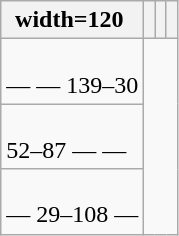<table class="wikitable" style="text-align:center;">
<tr>
<th>width=120 </th>
<th></th>
<th></th>
<th></th>
</tr>
<tr>
<td style="text-align:left;"><br> —
 —
 139–30</td>
</tr>
<tr>
<td style="text-align:left;"><br> 52–87
 —
 —</td>
</tr>
<tr>
<td style="text-align:left;"><br> —
 29–108
 —</td>
</tr>
</table>
